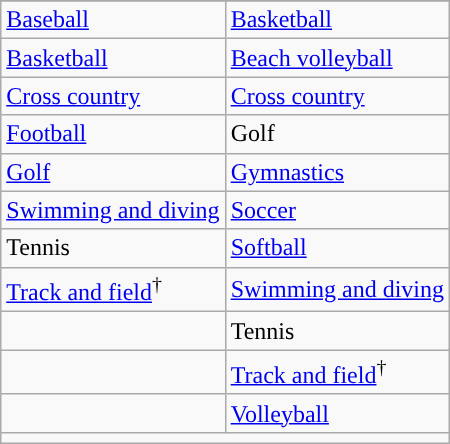<table class="wikitable" style=" ">
<tr>
</tr>
<tr>
<td><a href='#'>Baseball</a></td>
<td><a href='#'>Basketball</a></td>
</tr>
<tr>
<td><a href='#'>Basketball</a></td>
<td><a href='#'>Beach volleyball</a></td>
</tr>
<tr>
<td><a href='#'>Cross country</a></td>
<td><a href='#'>Cross country</a></td>
</tr>
<tr>
<td><a href='#'>Football</a></td>
<td>Golf</td>
</tr>
<tr>
<td><a href='#'>Golf</a></td>
<td><a href='#'>Gymnastics</a></td>
</tr>
<tr>
<td><a href='#'>Swimming and diving</a></td>
<td><a href='#'>Soccer</a></td>
</tr>
<tr>
<td>Tennis</td>
<td><a href='#'>Softball</a></td>
</tr>
<tr>
<td><a href='#'>Track and field</a><sup>†</sup></td>
<td><a href='#'>Swimming and diving</a></td>
</tr>
<tr>
<td></td>
<td>Tennis</td>
</tr>
<tr>
<td></td>
<td><a href='#'>Track and field</a><sup>†</sup></td>
</tr>
<tr>
<td></td>
<td><a href='#'>Volleyball</a></td>
</tr>
<tr>
<td colspan="2"></td>
</tr>
</table>
